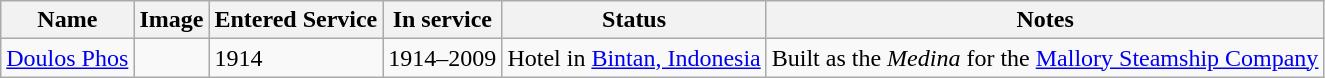<table class="wikitable sortable">
<tr>
<th>Name</th>
<th>Image</th>
<th>Entered Service</th>
<th style="text-align:Center;">In service</th>
<th>Status</th>
<th>Notes</th>
</tr>
<tr>
<td><a href='#'>Doulos Phos</a></td>
<td></td>
<td>1914</td>
<td>1914–2009</td>
<td>Hotel in <a href='#'>Bintan, Indonesia</a></td>
<td>Built as the <em>Medina</em> for the <a href='#'>Mallory Steamship Company</a></td>
</tr>
</table>
